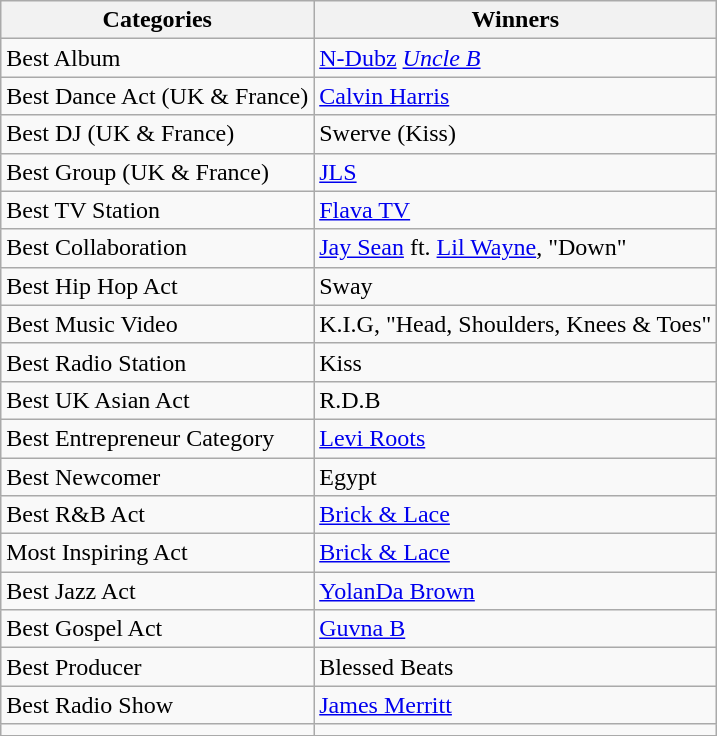<table class="wikitable">
<tr>
<th>Categories</th>
<th>Winners</th>
</tr>
<tr>
<td>Best Album</td>
<td><a href='#'>N-Dubz</a> <em><a href='#'>Uncle B</a></em></td>
</tr>
<tr>
<td>Best Dance Act (UK & France)</td>
<td><a href='#'>Calvin Harris</a></td>
</tr>
<tr>
<td>Best DJ (UK & France)</td>
<td>Swerve (Kiss)</td>
</tr>
<tr>
<td>Best Group (UK & France)</td>
<td><a href='#'>JLS</a></td>
</tr>
<tr>
<td>Best TV Station</td>
<td><a href='#'>Flava TV</a></td>
</tr>
<tr>
<td>Best Collaboration</td>
<td><a href='#'>Jay Sean</a> ft. <a href='#'>Lil Wayne</a>, "Down"</td>
</tr>
<tr>
<td>Best Hip Hop Act</td>
<td>Sway</td>
</tr>
<tr>
<td>Best Music Video</td>
<td>K.I.G, "Head, Shoulders, Knees & Toes"</td>
</tr>
<tr>
<td>Best Radio Station</td>
<td>Kiss</td>
</tr>
<tr>
<td>Best UK Asian Act</td>
<td>R.D.B</td>
</tr>
<tr>
<td>Best Entrepreneur Category</td>
<td><a href='#'>Levi Roots</a></td>
</tr>
<tr>
<td>Best Newcomer</td>
<td>Egypt</td>
</tr>
<tr>
<td>Best R&B Act</td>
<td><a href='#'>Brick & Lace</a></td>
</tr>
<tr>
<td>Most Inspiring Act</td>
<td><a href='#'>Brick & Lace</a></td>
</tr>
<tr>
<td>Best Jazz Act</td>
<td><a href='#'>YolanDa Brown</a></td>
</tr>
<tr>
<td>Best Gospel Act</td>
<td><a href='#'>Guvna B</a></td>
</tr>
<tr>
<td>Best Producer</td>
<td>Blessed Beats</td>
</tr>
<tr>
<td>Best Radio Show</td>
<td><a href='#'>James Merritt</a></td>
</tr>
<tr>
<td></td>
</tr>
</table>
